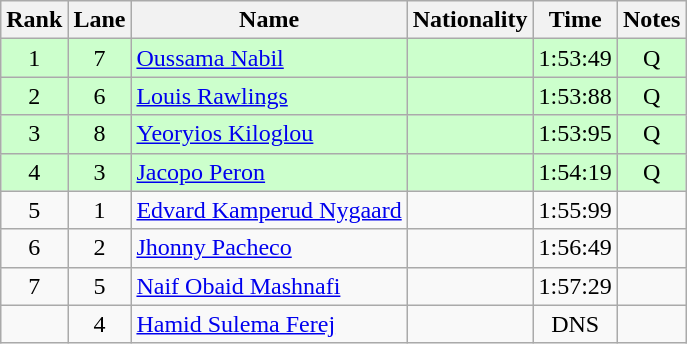<table class="wikitable sortable" style="text-align:center">
<tr>
<th>Rank</th>
<th>Lane</th>
<th>Name</th>
<th>Nationality</th>
<th>Time</th>
<th>Notes</th>
</tr>
<tr bgcolor=ccffcc>
<td>1</td>
<td>7</td>
<td align=left><a href='#'>Oussama Nabil</a></td>
<td align=left></td>
<td>1:53:49</td>
<td>Q</td>
</tr>
<tr bgcolor=ccffcc>
<td>2</td>
<td>6</td>
<td align=left><a href='#'>Louis Rawlings</a></td>
<td align=left></td>
<td>1:53:88</td>
<td>Q</td>
</tr>
<tr bgcolor=ccffcc>
<td>3</td>
<td>8</td>
<td align=left><a href='#'>Yeoryios Kiloglou</a></td>
<td align=left></td>
<td>1:53:95</td>
<td>Q</td>
</tr>
<tr bgcolor=ccffcc>
<td>4</td>
<td>3</td>
<td align=left><a href='#'>Jacopo Peron</a></td>
<td align=left></td>
<td>1:54:19</td>
<td>Q</td>
</tr>
<tr>
<td>5</td>
<td>1</td>
<td align=left><a href='#'>Edvard Kamperud Nygaard</a></td>
<td align=left></td>
<td>1:55:99</td>
<td></td>
</tr>
<tr>
<td>6</td>
<td>2</td>
<td align=left><a href='#'>Jhonny Pacheco</a></td>
<td align=left></td>
<td>1:56:49</td>
<td></td>
</tr>
<tr>
<td>7</td>
<td>5</td>
<td align=left><a href='#'>Naif Obaid Mashnafi</a></td>
<td align=left></td>
<td>1:57:29</td>
<td></td>
</tr>
<tr>
<td> </td>
<td>4</td>
<td align=left><a href='#'>Hamid Sulema Ferej</a></td>
<td align=left></td>
<td>DNS</td>
<td></td>
</tr>
</table>
